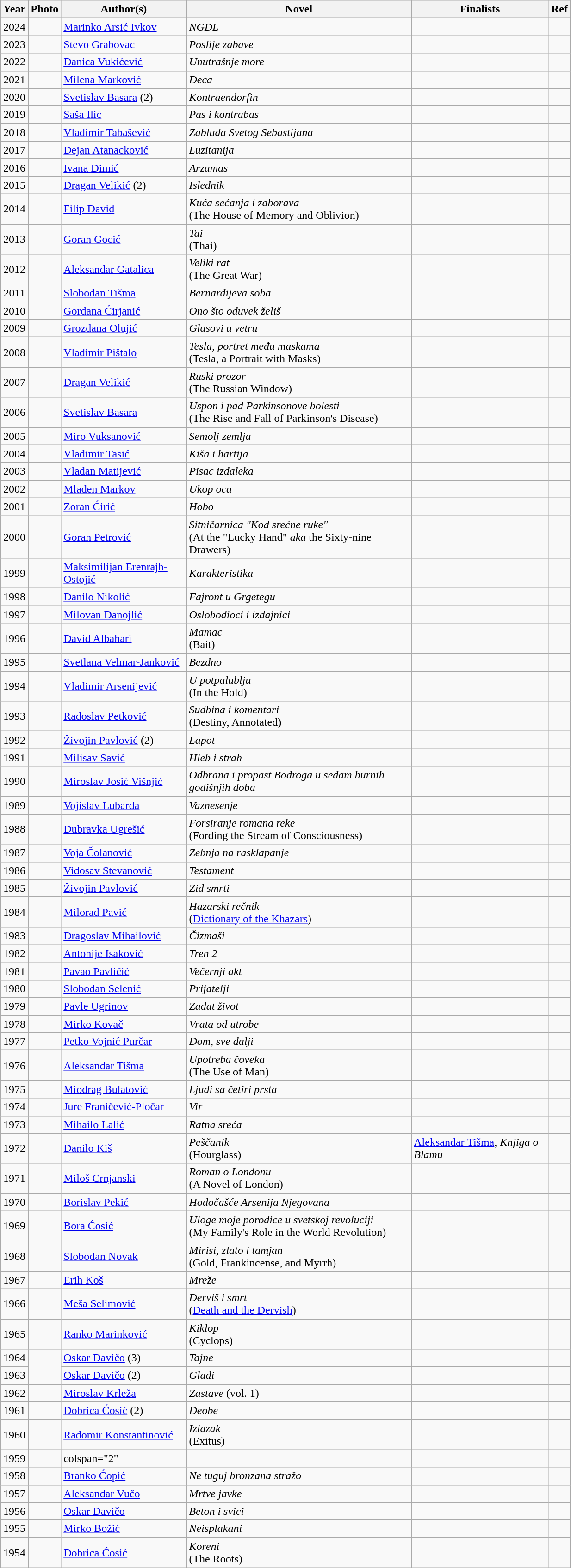<table class="sortable wikitable" width="65%" cellpadding="5" style="margin: 1em auto 1em auto">
<tr>
<th>Year</th>
<th>Photo</th>
<th>Author(s)</th>
<th>Novel</th>
<th>Finalists</th>
<th class="unsortable">Ref</th>
</tr>
<tr>
<td>2024</td>
<td></td>
<td><a href='#'>Marinko Arsić Ivkov</a></td>
<td><em>NGDL</em></td>
<td></td>
<td></td>
</tr>
<tr>
<td>2023</td>
<td></td>
<td><a href='#'>Stevo Grabovac</a></td>
<td><em>Poslije zabave</em></td>
<td></td>
<td></td>
</tr>
<tr>
<td>2022</td>
<td></td>
<td><a href='#'>Danica Vukićević</a></td>
<td><em>Unutrašnje more</em></td>
<td></td>
<td></td>
</tr>
<tr>
<td align="center">2021</td>
<td></td>
<td><a href='#'>Milena Marković</a></td>
<td><em>Deca</em></td>
<td></td>
<td></td>
</tr>
<tr>
<td align="center">2020</td>
<td></td>
<td><a href='#'>Svetislav Basara</a> (2)</td>
<td><em>Kontraendorfin</em></td>
<td></td>
<td></td>
</tr>
<tr>
<td align="center">2019</td>
<td></td>
<td><a href='#'>Saša Ilić</a></td>
<td><em>Pas i kontrabas</em></td>
<td></td>
<td></td>
</tr>
<tr>
<td align="center">2018</td>
<td></td>
<td><a href='#'>Vladimir Tabašević</a></td>
<td><em>Zabluda Svetog Sebastijana</em></td>
<td></td>
<td></td>
</tr>
<tr>
<td align="center">2017</td>
<td></td>
<td><a href='#'>Dejan Atanacković</a></td>
<td><em>Luzitanija</em></td>
<td></td>
<td></td>
</tr>
<tr>
<td align="center">2016</td>
<td></td>
<td><a href='#'>Ivana Dimić</a></td>
<td><em>Arzamas</em></td>
<td></td>
<td></td>
</tr>
<tr>
<td align="center">2015</td>
<td></td>
<td><a href='#'>Dragan Velikić</a> (2)</td>
<td><em>Islednik</em></td>
<td></td>
<td></td>
</tr>
<tr>
<td align="center">2014</td>
<td></td>
<td><a href='#'>Filip David</a></td>
<td><em>Kuća sećanja i zaborava</em><br>(The House of Memory and Oblivion)</td>
<td></td>
<td></td>
</tr>
<tr>
<td align="center">2013</td>
<td></td>
<td><a href='#'>Goran Gocić</a></td>
<td><em>Tai</em><br>(Thai)</td>
<td></td>
<td></td>
</tr>
<tr>
<td align="center">2012</td>
<td></td>
<td><a href='#'>Aleksandar Gatalica</a></td>
<td><em>Veliki rat</em><br>(The Great War)</td>
<td></td>
<td></td>
</tr>
<tr>
<td align="center">2011</td>
<td></td>
<td><a href='#'>Slobodan Tišma</a></td>
<td><em>Bernardijeva soba</em></td>
<td></td>
<td></td>
</tr>
<tr>
<td align="center">2010</td>
<td></td>
<td><a href='#'>Gordana Ćirjanić</a></td>
<td><em>Ono što oduvek želiš</em></td>
<td></td>
<td></td>
</tr>
<tr>
<td align="center">2009</td>
<td></td>
<td><a href='#'>Grozdana Olujić</a></td>
<td><em>Glasovi u vetru</em></td>
<td></td>
<td></td>
</tr>
<tr>
<td align="center">2008</td>
<td></td>
<td><a href='#'>Vladimir Pištalo</a></td>
<td><em>Tesla, portret među maskama</em><br>(Tesla, a Portrait with Masks)</td>
<td></td>
<td></td>
</tr>
<tr>
<td align="center">2007</td>
<td></td>
<td><a href='#'>Dragan Velikić</a></td>
<td><em>Ruski prozor</em><br>(The Russian Window)</td>
<td></td>
<td></td>
</tr>
<tr>
<td align="center">2006</td>
<td></td>
<td><a href='#'>Svetislav Basara</a></td>
<td><em>Uspon i pad Parkinsonove bolesti</em><br>(The Rise and Fall of Parkinson's Disease)</td>
<td></td>
<td></td>
</tr>
<tr>
<td align="center">2005</td>
<td></td>
<td><a href='#'>Miro Vuksanović</a></td>
<td><em>Semolj zemlja</em></td>
<td></td>
<td></td>
</tr>
<tr>
<td align="center">2004</td>
<td></td>
<td><a href='#'>Vladimir Tasić</a></td>
<td><em>Kiša i hartija</em></td>
<td></td>
<td></td>
</tr>
<tr>
<td align="center">2003</td>
<td></td>
<td><a href='#'>Vladan Matijević</a></td>
<td><em>Pisac izdaleka</em></td>
<td></td>
<td></td>
</tr>
<tr>
<td align="center">2002</td>
<td></td>
<td><a href='#'>Mladen Markov</a></td>
<td><em>Ukop oca</em></td>
<td></td>
<td></td>
</tr>
<tr>
<td align="center">2001</td>
<td></td>
<td><a href='#'>Zoran Ćirić</a></td>
<td><em>Hobo</em></td>
<td></td>
<td></td>
</tr>
<tr>
<td align="center">2000</td>
<td></td>
<td><a href='#'>Goran Petrović</a></td>
<td><em>Sitničarnica "Kod srećne ruke"</em><br>(At the "Lucky Hand" <em>aka</em> the Sixty-nine Drawers)</td>
<td></td>
<td></td>
</tr>
<tr>
<td align="center">1999</td>
<td></td>
<td><a href='#'>Maksimilijan Erenrajh-Ostojić</a></td>
<td><em>Karakteristika</em></td>
<td></td>
<td></td>
</tr>
<tr>
<td align="center">1998</td>
<td></td>
<td><a href='#'>Danilo Nikolić</a></td>
<td><em>Fajront u Grgetegu</em></td>
<td></td>
<td></td>
</tr>
<tr>
<td align="center">1997</td>
<td></td>
<td><a href='#'>Milovan Danojlić</a></td>
<td><em>Oslobodioci i izdajnici</em></td>
<td></td>
<td></td>
</tr>
<tr>
<td align="center">1996</td>
<td></td>
<td><a href='#'>David Albahari</a></td>
<td><em>Mamac</em><br>(Bait)</td>
<td></td>
<td></td>
</tr>
<tr>
<td align="center">1995</td>
<td></td>
<td><a href='#'>Svetlana Velmar-Janković</a></td>
<td><em>Bezdno</em></td>
<td></td>
<td></td>
</tr>
<tr>
<td align="center">1994</td>
<td></td>
<td><a href='#'>Vladimir Arsenijević</a></td>
<td><em>U potpalublju</em><br>(In the Hold)</td>
<td></td>
<td></td>
</tr>
<tr>
<td align="center">1993</td>
<td></td>
<td><a href='#'>Radoslav Petković</a></td>
<td><em>Sudbina i komentari</em><br>(Destiny, Annotated)</td>
<td></td>
<td></td>
</tr>
<tr>
<td align="center">1992</td>
<td></td>
<td><a href='#'>Živojin Pavlović</a> (2)</td>
<td><em>Lapot</em></td>
<td></td>
<td></td>
</tr>
<tr>
<td align="center">1991</td>
<td></td>
<td><a href='#'>Milisav Savić</a></td>
<td><em>Hleb i strah</em></td>
<td></td>
<td></td>
</tr>
<tr>
<td align="center">1990</td>
<td></td>
<td><a href='#'>Miroslav Josić Višnjić</a></td>
<td><em>Odbrana i propast Bodroga u sedam burnih godišnjih doba</em></td>
<td></td>
<td></td>
</tr>
<tr>
<td align="center">1989</td>
<td></td>
<td><a href='#'>Vojislav Lubarda</a></td>
<td><em>Vaznesenje</em></td>
<td></td>
<td></td>
</tr>
<tr>
<td align="center">1988</td>
<td></td>
<td><a href='#'>Dubravka Ugrešić</a></td>
<td><em>Forsiranje romana reke</em><br>(Fording the Stream of Consciousness)</td>
<td></td>
<td></td>
</tr>
<tr>
<td align="center">1987</td>
<td></td>
<td><a href='#'>Voja Čolanović</a></td>
<td><em>Zebnja na rasklapanje</em></td>
<td></td>
<td></td>
</tr>
<tr>
<td align="center">1986</td>
<td></td>
<td><a href='#'>Vidosav Stevanović</a></td>
<td><em>Testament</em></td>
<td></td>
<td></td>
</tr>
<tr>
<td align="center">1985</td>
<td></td>
<td><a href='#'>Živojin Pavlović</a></td>
<td><em>Zid smrti</em></td>
<td></td>
<td></td>
</tr>
<tr>
<td align="center">1984</td>
<td></td>
<td><a href='#'>Milorad Pavić</a></td>
<td><em>Hazarski rečnik</em><br>(<a href='#'>Dictionary of the Khazars</a>)</td>
<td></td>
<td></td>
</tr>
<tr>
<td align="center">1983</td>
<td></td>
<td><a href='#'>Dragoslav Mihailović</a></td>
<td><em>Čizmaši</em></td>
<td></td>
<td></td>
</tr>
<tr>
<td align="center">1982</td>
<td></td>
<td><a href='#'>Antonije Isaković</a></td>
<td><em>Tren 2</em></td>
<td></td>
<td></td>
</tr>
<tr>
<td align="center">1981</td>
<td></td>
<td><a href='#'>Pavao Pavličić</a></td>
<td><em>Večernji akt</em></td>
<td></td>
<td></td>
</tr>
<tr>
<td align="center">1980</td>
<td></td>
<td><a href='#'>Slobodan Selenić</a></td>
<td><em>Prijatelji</em></td>
<td></td>
<td></td>
</tr>
<tr>
<td align="center">1979</td>
<td></td>
<td><a href='#'>Pavle Ugrinov</a></td>
<td><em>Zadat život</em></td>
<td></td>
<td></td>
</tr>
<tr>
<td align="center">1978</td>
<td></td>
<td><a href='#'>Mirko Kovač</a></td>
<td><em>Vrata od utrobe</em></td>
<td></td>
<td></td>
</tr>
<tr>
<td align="center">1977</td>
<td></td>
<td><a href='#'>Petko Vojnić Purčar</a></td>
<td><em>Dom, sve dalji</em></td>
<td></td>
<td></td>
</tr>
<tr>
<td align="center">1976</td>
<td></td>
<td><a href='#'>Aleksandar Tišma</a></td>
<td><em>Upotreba čoveka</em><br>(The Use of Man)</td>
<td></td>
<td></td>
</tr>
<tr>
<td align="center">1975</td>
<td></td>
<td><a href='#'>Miodrag Bulatović</a></td>
<td><em>Ljudi sa četiri prsta</em></td>
<td></td>
<td></td>
</tr>
<tr>
<td align="center">1974</td>
<td></td>
<td><a href='#'>Jure Franičević-Pločar</a></td>
<td><em>Vir</em></td>
<td></td>
<td></td>
</tr>
<tr>
<td align="center">1973</td>
<td></td>
<td><a href='#'>Mihailo Lalić</a></td>
<td><em>Ratna sreća</em></td>
<td></td>
<td></td>
</tr>
<tr>
<td align="center">1972</td>
<td></td>
<td><a href='#'>Danilo Kiš</a></td>
<td><em>Peščanik</em><br>(Hourglass)</td>
<td><a href='#'>Aleksandar Tišma</a>, <em>Knjiga o Blamu</em></td>
<td></td>
</tr>
<tr>
<td align="center">1971</td>
<td></td>
<td><a href='#'>Miloš Crnjanski</a></td>
<td><em>Roman o Londonu</em><br>(A Novel of London)</td>
<td></td>
<td></td>
</tr>
<tr>
<td align="center">1970</td>
<td></td>
<td><a href='#'>Borislav Pekić</a></td>
<td><em>Hodočašće Arsenija Njegovana</em></td>
<td></td>
<td></td>
</tr>
<tr>
<td align="center">1969</td>
<td></td>
<td><a href='#'>Bora Ćosić</a></td>
<td><em>Uloge moje porodice u svetskoj revoluciji</em><br>(My Family's Role in the World Revolution)</td>
<td></td>
<td></td>
</tr>
<tr>
<td align="center">1968</td>
<td></td>
<td><a href='#'>Slobodan Novak</a></td>
<td><em>Mirisi, zlato i tamjan</em><br>(Gold, Frankincense, and Myrrh)</td>
<td></td>
<td></td>
</tr>
<tr>
<td align="center">1967</td>
<td></td>
<td><a href='#'>Erih Koš</a></td>
<td><em>Mreže</em></td>
<td></td>
<td></td>
</tr>
<tr>
<td align="center">1966</td>
<td></td>
<td><a href='#'>Meša Selimović</a></td>
<td><em>Derviš i smrt</em><br>(<a href='#'>Death and the Dervish</a>)</td>
<td></td>
<td></td>
</tr>
<tr>
<td align="center">1965</td>
<td></td>
<td><a href='#'>Ranko Marinković</a></td>
<td><em>Kiklop</em><br>(Cyclops)</td>
<td></td>
<td></td>
</tr>
<tr>
<td align="center">1964</td>
<td rowspan="2"></td>
<td><a href='#'>Oskar Davičo</a> (3)</td>
<td><em>Tajne</em></td>
<td></td>
<td></td>
</tr>
<tr>
<td align="center">1963</td>
<td><a href='#'>Oskar Davičo</a> (2)</td>
<td><em>Gladi</em></td>
<td></td>
<td></td>
</tr>
<tr>
<td align="center">1962</td>
<td></td>
<td><a href='#'>Miroslav Krleža</a></td>
<td><em>Zastave</em> (vol. 1)</td>
<td></td>
<td></td>
</tr>
<tr>
<td align="center">1961</td>
<td></td>
<td><a href='#'>Dobrica Ćosić</a> (2)</td>
<td><em>Deobe</em></td>
<td></td>
<td></td>
</tr>
<tr>
<td align="center">1960</td>
<td></td>
<td><a href='#'>Radomir Konstantinović</a></td>
<td><em>Izlazak</em><br>(Exitus)</td>
<td></td>
<td></td>
</tr>
<tr>
<td align="center">1959</td>
<td></td>
<td>colspan="2" </td>
<td></td>
<td></td>
</tr>
<tr>
<td align="center">1958</td>
<td></td>
<td><a href='#'>Branko Ćopić</a></td>
<td><em>Ne tuguj bronzana stražo</em></td>
<td></td>
<td></td>
</tr>
<tr>
<td align="center">1957</td>
<td></td>
<td><a href='#'>Aleksandar Vučo</a></td>
<td><em>Mrtve javke</em></td>
<td></td>
<td></td>
</tr>
<tr>
<td align="center">1956</td>
<td></td>
<td><a href='#'>Oskar Davičo</a></td>
<td><em>Beton i svici</em></td>
<td></td>
<td></td>
</tr>
<tr>
<td align="center">1955</td>
<td></td>
<td><a href='#'>Mirko Božić</a></td>
<td><em>Neisplakani</em></td>
<td></td>
<td></td>
</tr>
<tr>
<td align="center">1954</td>
<td></td>
<td><a href='#'>Dobrica Ćosić</a></td>
<td><em>Koreni</em><br>(The Roots)</td>
<td></td>
<td></td>
</tr>
</table>
